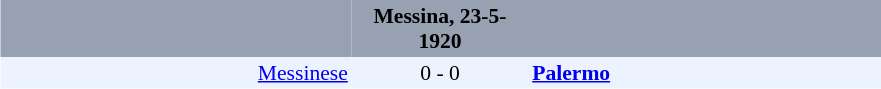<table align=center style="font-size: 90%; border-collapse:collapse" border=0 cellspacing=0 cellpadding=2>
<tr align=center bgcolor=#98A1B2>
<th width=230></th>
<th width=115><span>Messina, 23-5-1920</span></th>
<th width=230></th>
</tr>
<tr bgcolor=#edf3fe>
<td align=right><a href='#'>Messinese</a></td>
<td align=center>0 - 0</td>
<td><strong><a href='#'>Palermo</a></strong></td>
</tr>
</table>
